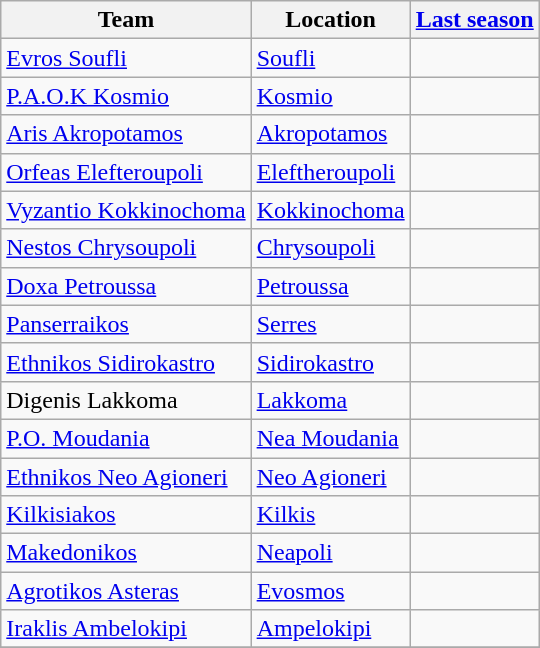<table class="wikitable sortable">
<tr>
<th>Team</th>
<th>Location</th>
<th><a href='#'>Last season</a></th>
</tr>
<tr>
<td><a href='#'>Evros Soufli</a></td>
<td><a href='#'>Soufli</a></td>
<td></td>
</tr>
<tr>
<td><a href='#'>P.A.O.K Kosmio</a></td>
<td><a href='#'>Kosmio</a></td>
<td></td>
</tr>
<tr>
<td><a href='#'>Aris Akropotamos</a></td>
<td><a href='#'>Akropotamos</a></td>
<td></td>
</tr>
<tr>
<td><a href='#'>Orfeas Elefteroupoli</a></td>
<td><a href='#'>Eleftheroupoli</a></td>
<td></td>
</tr>
<tr>
<td><a href='#'>Vyzantio Kokkinochoma</a></td>
<td><a href='#'>Kokkinochoma</a></td>
<td></td>
</tr>
<tr>
<td><a href='#'>Nestos Chrysoupoli</a></td>
<td><a href='#'>Chrysoupoli</a></td>
<td></td>
</tr>
<tr>
<td><a href='#'>Doxa Petroussa</a></td>
<td><a href='#'>Petroussa</a></td>
<td></td>
</tr>
<tr>
<td><a href='#'>Panserraikos</a></td>
<td><a href='#'>Serres</a></td>
<td></td>
</tr>
<tr>
<td><a href='#'>Ethnikos Sidirokastro</a></td>
<td><a href='#'>Sidirokastro</a></td>
<td></td>
</tr>
<tr>
<td>Digenis Lakkoma</td>
<td><a href='#'>Lakkoma</a></td>
<td></td>
</tr>
<tr>
<td><a href='#'>P.O. Moudania</a></td>
<td><a href='#'>Nea Moudania</a></td>
<td></td>
</tr>
<tr>
<td><a href='#'>Ethnikos Neo Agioneri</a></td>
<td><a href='#'>Neo Agioneri</a></td>
<td></td>
</tr>
<tr>
<td><a href='#'>Kilkisiakos</a></td>
<td><a href='#'>Kilkis</a></td>
<td></td>
</tr>
<tr>
<td><a href='#'>Makedonikos</a></td>
<td><a href='#'>Neapoli</a></td>
<td></td>
</tr>
<tr>
<td><a href='#'>Agrotikos Asteras</a></td>
<td><a href='#'>Evosmos</a></td>
<td></td>
</tr>
<tr>
<td><a href='#'>Iraklis Ambelokipi</a></td>
<td><a href='#'>Ampelokipi</a></td>
<td></td>
</tr>
<tr>
</tr>
</table>
